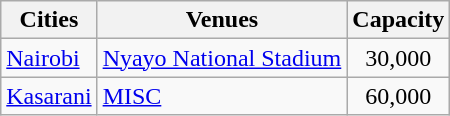<table class="wikitable">
<tr>
<th>Cities</th>
<th>Venues</th>
<th>Capacity</th>
</tr>
<tr>
<td><a href='#'>Nairobi</a></td>
<td><a href='#'>Nyayo National Stadium</a></td>
<td align="center">30,000</td>
</tr>
<tr>
<td><a href='#'>Kasarani</a></td>
<td><a href='#'>MISC</a></td>
<td align="center">60,000</td>
</tr>
</table>
